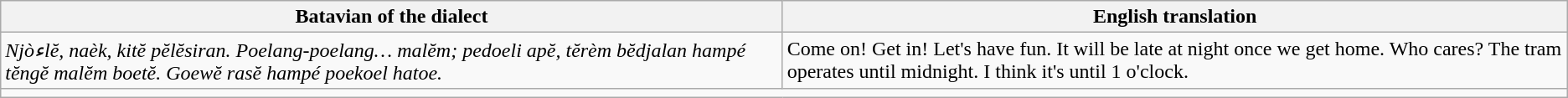<table class="wikitable">
<tr>
<th>Batavian of the   dialect</th>
<th>English translation</th>
</tr>
<tr>
<td><em>Njòء‎lĕ, naèk, kitĕ pĕlĕsiran. Poelang-poelang… malĕm; pedoeli apĕ, tĕrèm bĕdjalan hampé tĕngĕ malĕm boetĕ. Goewĕ rasĕ hampé poekoel hatoe.</em></td>
<td>Come on! Get in! Let's have fun. It will be late at night once we get home. Who cares? The tram operates until midnight. I think it's until 1 o'clock.</td>
</tr>
<tr>
<td colspan="2"></td>
</tr>
</table>
